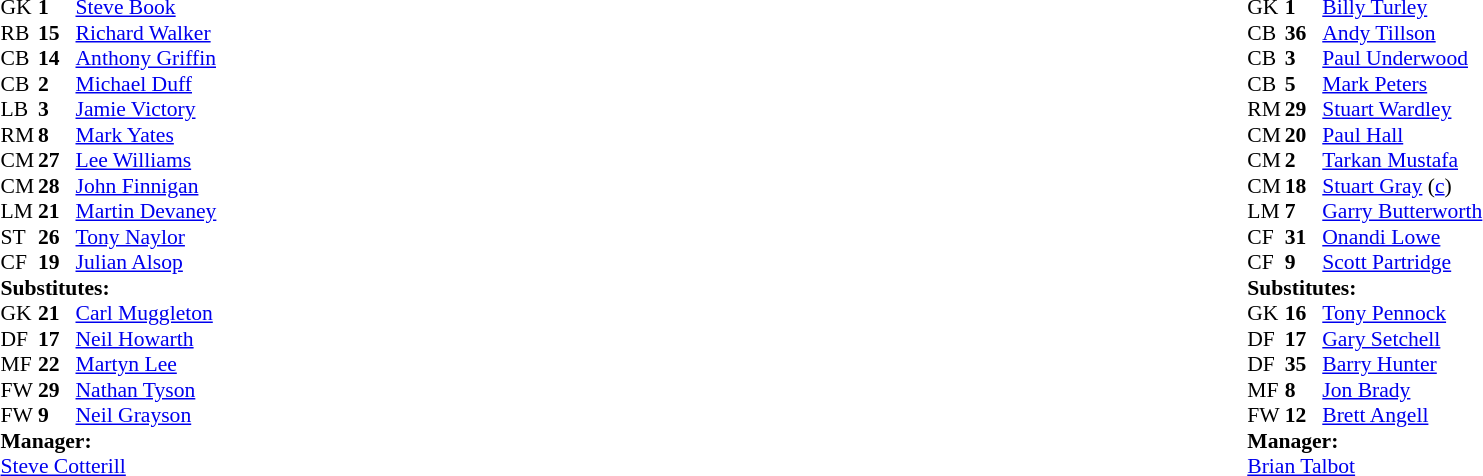<table style="width:100%">
<tr>
<td style="vertical-align:top; width:40%"><br><table style="font-size: 90%" cellspacing="0" cellpadding="0">
<tr>
<th width=25></th>
<th width=25></th>
</tr>
<tr>
<td>GK</td>
<td><strong>1</strong></td>
<td><a href='#'>Steve Book</a></td>
</tr>
<tr>
<td>RB</td>
<td><strong>15</strong></td>
<td><a href='#'>Richard Walker</a></td>
</tr>
<tr>
<td>CB</td>
<td><strong>14</strong></td>
<td><a href='#'>Anthony Griffin</a></td>
</tr>
<tr>
<td>CB</td>
<td><strong>2</strong></td>
<td><a href='#'>Michael Duff</a></td>
</tr>
<tr>
<td>LB</td>
<td><strong>3</strong></td>
<td><a href='#'>Jamie Victory</a></td>
</tr>
<tr>
<td>RM</td>
<td><strong>8</strong></td>
<td><a href='#'>Mark Yates</a></td>
</tr>
<tr>
<td>CM</td>
<td><strong>27</strong></td>
<td><a href='#'>Lee Williams</a></td>
</tr>
<tr>
<td>CM</td>
<td><strong>28</strong></td>
<td><a href='#'>John Finnigan</a></td>
</tr>
<tr>
<td>LM</td>
<td><strong>21</strong></td>
<td><a href='#'>Martin Devaney</a></td>
<td></td>
<td></td>
</tr>
<tr>
<td>ST</td>
<td><strong>26</strong></td>
<td><a href='#'>Tony Naylor</a></td>
</tr>
<tr>
<td>CF</td>
<td><strong>19</strong></td>
<td><a href='#'>Julian Alsop</a></td>
</tr>
<tr>
<td colspan="3"><strong>Substitutes:</strong></td>
</tr>
<tr>
<td>GK</td>
<td><strong>21</strong></td>
<td><a href='#'>Carl Muggleton</a></td>
</tr>
<tr>
<td>DF</td>
<td><strong>17</strong></td>
<td><a href='#'>Neil Howarth</a></td>
</tr>
<tr>
<td>MF</td>
<td><strong>22</strong></td>
<td><a href='#'>Martyn Lee</a></td>
</tr>
<tr>
<td>FW</td>
<td><strong>29</strong></td>
<td><a href='#'>Nathan Tyson</a></td>
</tr>
<tr>
<td>FW</td>
<td><strong>9</strong></td>
<td><a href='#'>Neil Grayson</a></td>
<td></td>
<td></td>
</tr>
<tr>
<td colspan=3><strong>Manager:</strong></td>
</tr>
<tr>
<td colspan=4><a href='#'>Steve Cotterill</a></td>
</tr>
</table>
</td>
<td style="vertical-align:top; width:50%"><br><table cellspacing="0" cellpadding="0" style="font-size:90%; margin:auto;">
<tr>
<th width=25></th>
<th width=25></th>
</tr>
<tr>
<td>GK</td>
<td><strong>1</strong></td>
<td><a href='#'>Billy Turley</a></td>
</tr>
<tr>
<td>CB</td>
<td><strong>36</strong></td>
<td><a href='#'>Andy Tillson</a></td>
</tr>
<tr>
<td>CB</td>
<td><strong>3</strong></td>
<td><a href='#'>Paul Underwood</a></td>
</tr>
<tr>
<td>CB</td>
<td><strong>5</strong></td>
<td><a href='#'>Mark Peters</a></td>
</tr>
<tr>
<td>RM</td>
<td><strong>29</strong></td>
<td><a href='#'>Stuart Wardley</a></td>
</tr>
<tr>
<td>CM</td>
<td><strong>20</strong></td>
<td><a href='#'>Paul Hall</a></td>
</tr>
<tr>
<td>CM</td>
<td><strong>2</strong></td>
<td><a href='#'>Tarkan Mustafa</a></td>
</tr>
<tr>
<td>CM</td>
<td><strong>18</strong></td>
<td><a href='#'>Stuart Gray</a> (<a href='#'>c</a>)</td>
<td></td>
<td></td>
</tr>
<tr>
<td>LM</td>
<td><strong>7</strong></td>
<td><a href='#'>Garry Butterworth</a></td>
</tr>
<tr>
<td>CF</td>
<td><strong>31</strong></td>
<td><a href='#'>Onandi Lowe</a></td>
</tr>
<tr>
<td>CF</td>
<td><strong>9</strong></td>
<td><a href='#'>Scott Partridge</a></td>
<td></td>
<td></td>
</tr>
<tr>
<td colspan="3"><strong>Substitutes:</strong></td>
</tr>
<tr>
<td>GK</td>
<td><strong>16</strong></td>
<td><a href='#'>Tony Pennock</a></td>
</tr>
<tr>
<td>DF</td>
<td><strong>17</strong></td>
<td><a href='#'>Gary Setchell</a></td>
</tr>
<tr>
<td>DF</td>
<td><strong>35</strong></td>
<td><a href='#'>Barry Hunter</a></td>
</tr>
<tr>
<td>MF</td>
<td><strong>8</strong></td>
<td><a href='#'>Jon Brady</a></td>
<td></td>
<td></td>
</tr>
<tr>
<td>FW</td>
<td><strong>12</strong></td>
<td><a href='#'>Brett Angell</a></td>
<td></td>
<td></td>
</tr>
<tr>
</tr>
<tr>
<td colspan="3"><strong>Manager:</strong></td>
</tr>
<tr>
<td colspan="4"><a href='#'>Brian Talbot</a></td>
</tr>
</table>
</td>
</tr>
</table>
